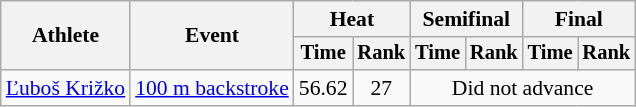<table class=wikitable style="font-size:90%">
<tr>
<th rowspan="2">Athlete</th>
<th rowspan="2">Event</th>
<th colspan="2">Heat</th>
<th colspan="2">Semifinal</th>
<th colspan="2">Final</th>
</tr>
<tr style="font-size:95%">
<th>Time</th>
<th>Rank</th>
<th>Time</th>
<th>Rank</th>
<th>Time</th>
<th>Rank</th>
</tr>
<tr align=center>
<td align=left><a href='#'>Ľuboš Križko</a></td>
<td align=left><a href='#'>100 m backstroke</a></td>
<td>56.62</td>
<td>27</td>
<td colspan=4>Did not advance</td>
</tr>
</table>
